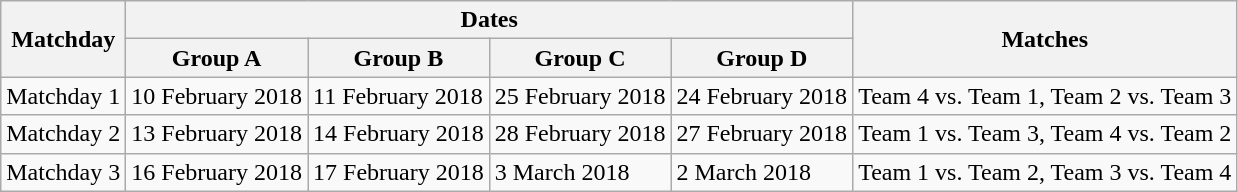<table class="wikitable">
<tr>
<th rowspan=2>Matchday</th>
<th colspan=4>Dates</th>
<th rowspan=2>Matches</th>
</tr>
<tr>
<th>Group A</th>
<th>Group B</th>
<th>Group C</th>
<th>Group D</th>
</tr>
<tr>
<td>Matchday 1</td>
<td>10 February 2018</td>
<td>11 February 2018</td>
<td>25 February 2018</td>
<td>24 February 2018</td>
<td>Team 4 vs. Team 1, Team 2 vs. Team 3</td>
</tr>
<tr>
<td>Matchday 2</td>
<td>13 February 2018</td>
<td>14 February 2018</td>
<td>28 February 2018</td>
<td>27 February 2018</td>
<td>Team 1 vs. Team 3, Team 4 vs. Team 2</td>
</tr>
<tr>
<td>Matchday 3</td>
<td>16 February 2018</td>
<td>17 February 2018</td>
<td>3 March 2018</td>
<td>2 March 2018</td>
<td>Team 1 vs. Team 2, Team 3 vs. Team 4</td>
</tr>
</table>
